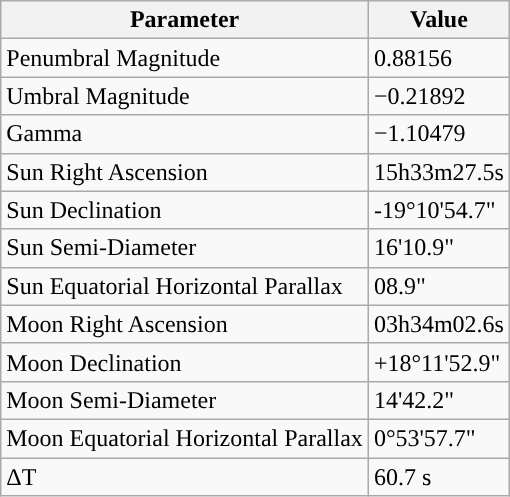<table class="wikitable">
<tr>
<th>Parameter</th>
<th>Value</th>
</tr>
<tr>
<td>Penumbral Magnitude</td>
<td>0.88156</td>
</tr>
<tr>
<td>Umbral Magnitude</td>
<td>−0.21892</td>
</tr>
<tr>
<td>Gamma</td>
<td>−1.10479</td>
</tr>
<tr>
<td>Sun Right Ascension</td>
<td>15h33m27.5s</td>
</tr>
<tr>
<td>Sun Declination</td>
<td>-19°10'54.7"</td>
</tr>
<tr>
<td>Sun Semi-Diameter</td>
<td>16'10.9"</td>
</tr>
<tr>
<td>Sun Equatorial Horizontal Parallax</td>
<td>08.9"</td>
</tr>
<tr>
<td>Moon Right Ascension</td>
<td>03h34m02.6s</td>
</tr>
<tr>
<td>Moon Declination</td>
<td>+18°11'52.9"</td>
</tr>
<tr>
<td>Moon Semi-Diameter</td>
<td>14'42.2"</td>
</tr>
<tr>
<td>Moon Equatorial Horizontal Parallax</td>
<td>0°53'57.7"</td>
</tr>
<tr>
<td>ΔT</td>
<td>60.7 s</td>
</tr>
</table>
